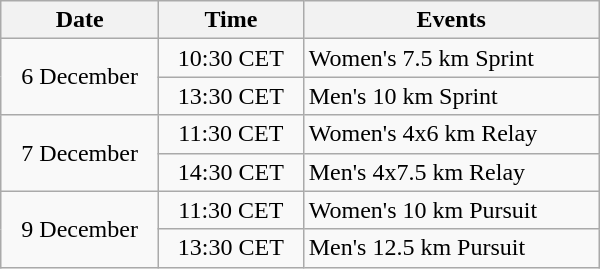<table class="wikitable" style="text-align: center" width="400">
<tr>
<th>Date</th>
<th>Time</th>
<th>Events</th>
</tr>
<tr>
<td rowspan=2>6 December</td>
<td>10:30 CET</td>
<td style="text-align: left">Women's 7.5 km Sprint</td>
</tr>
<tr>
<td>13:30 CET</td>
<td style="text-align: left">Men's 10 km Sprint</td>
</tr>
<tr>
<td rowspan=2>7 December</td>
<td>11:30 CET</td>
<td style="text-align: left">Women's 4x6 km Relay</td>
</tr>
<tr>
<td>14:30 CET</td>
<td style="text-align: left">Men's 4x7.5 km Relay</td>
</tr>
<tr>
<td rowspan=2>9 December</td>
<td>11:30 CET</td>
<td style="text-align: left">Women's 10 km Pursuit</td>
</tr>
<tr>
<td>13:30 CET</td>
<td style="text-align: left">Men's 12.5 km Pursuit</td>
</tr>
</table>
